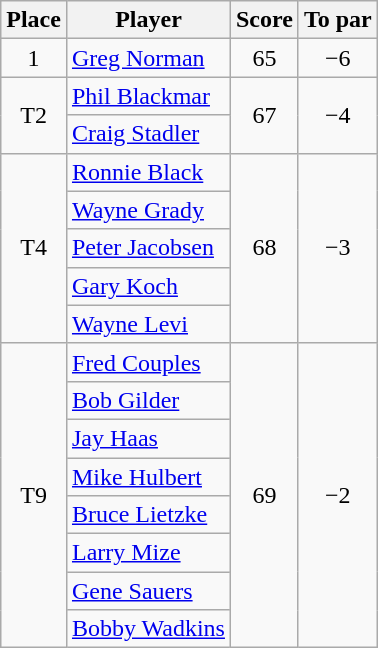<table class="wikitable">
<tr>
<th>Place</th>
<th>Player</th>
<th>Score</th>
<th>To par</th>
</tr>
<tr>
<td align=center>1</td>
<td> <a href='#'>Greg Norman</a></td>
<td align=center>65</td>
<td align=center>−6</td>
</tr>
<tr>
<td rowspan=2 align=center>T2</td>
<td> <a href='#'>Phil Blackmar</a></td>
<td rowspan=2 align=center>67</td>
<td rowspan=2 align=center>−4</td>
</tr>
<tr>
<td> <a href='#'>Craig Stadler</a></td>
</tr>
<tr>
<td rowspan=5 align=center>T4</td>
<td> <a href='#'>Ronnie Black</a></td>
<td rowspan=5 align=center>68</td>
<td rowspan=5 align=center>−3</td>
</tr>
<tr>
<td> <a href='#'>Wayne Grady</a></td>
</tr>
<tr>
<td> <a href='#'>Peter Jacobsen</a></td>
</tr>
<tr>
<td> <a href='#'>Gary Koch</a></td>
</tr>
<tr>
<td> <a href='#'>Wayne Levi</a></td>
</tr>
<tr>
<td rowspan=8 align=center>T9</td>
<td> <a href='#'>Fred Couples</a></td>
<td rowspan=8 align=center>69</td>
<td rowspan=8 align=center>−2</td>
</tr>
<tr>
<td> <a href='#'>Bob Gilder</a></td>
</tr>
<tr>
<td> <a href='#'>Jay Haas</a></td>
</tr>
<tr>
<td> <a href='#'>Mike Hulbert</a></td>
</tr>
<tr>
<td> <a href='#'>Bruce Lietzke</a></td>
</tr>
<tr>
<td> <a href='#'>Larry Mize</a></td>
</tr>
<tr>
<td> <a href='#'>Gene Sauers</a></td>
</tr>
<tr>
<td> <a href='#'>Bobby Wadkins</a></td>
</tr>
</table>
